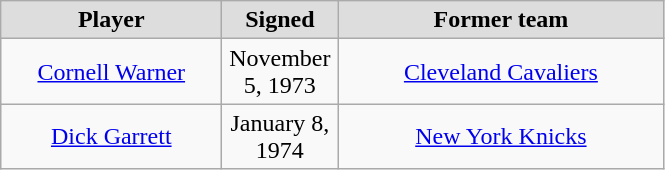<table class="wikitable" style="text-align: center">
<tr style="text-align:center; background:#ddd;">
<td style="width:140px"><strong>Player</strong></td>
<td style="width:70px"><strong>Signed</strong></td>
<td style="width:210px"><strong>Former team</strong></td>
</tr>
<tr>
<td><a href='#'>Cornell Warner</a></td>
<td>November 5, 1973</td>
<td><a href='#'>Cleveland Cavaliers</a></td>
</tr>
<tr>
<td><a href='#'>Dick Garrett</a></td>
<td>January 8, 1974</td>
<td><a href='#'>New York Knicks</a></td>
</tr>
</table>
